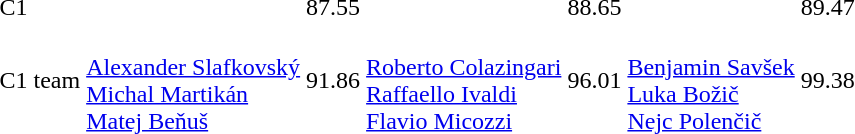<table>
<tr>
<td>C1</td>
<td></td>
<td>87.55</td>
<td></td>
<td>88.65</td>
<td></td>
<td>89.47</td>
</tr>
<tr>
<td>C1 team</td>
<td><br><a href='#'>Alexander Slafkovský</a><br><a href='#'>Michal Martikán</a><br><a href='#'>Matej Beňuš</a></td>
<td>91.86</td>
<td><br><a href='#'>Roberto Colazingari</a><br><a href='#'>Raffaello Ivaldi</a><br><a href='#'>Flavio Micozzi</a></td>
<td>96.01</td>
<td><br><a href='#'>Benjamin Savšek</a><br><a href='#'>Luka Božič</a><br><a href='#'>Nejc Polenčič</a></td>
<td>99.38</td>
</tr>
</table>
